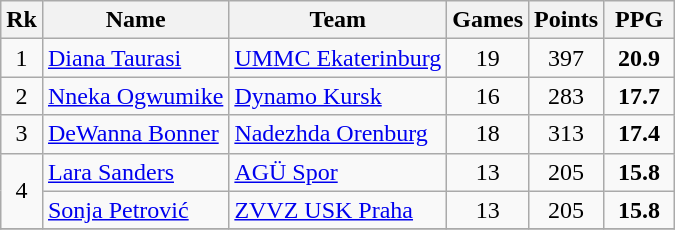<table class="wikitable" style="text-align: center;">
<tr>
<th>Rk</th>
<th>Name</th>
<th>Team</th>
<th>Games</th>
<th>Points</th>
<th width=40>PPG</th>
</tr>
<tr>
<td>1</td>
<td align="left"> <a href='#'>Diana Taurasi</a></td>
<td align="left"> <a href='#'>UMMC Ekaterinburg</a></td>
<td>19</td>
<td>397</td>
<td><strong>20.9</strong></td>
</tr>
<tr>
<td>2</td>
<td align="left"> <a href='#'>Nneka Ogwumike</a></td>
<td align="left"> <a href='#'>Dynamo Kursk</a></td>
<td>16</td>
<td>283</td>
<td><strong>17.7</strong></td>
</tr>
<tr>
<td>3</td>
<td align="left"> <a href='#'>DeWanna Bonner</a></td>
<td align="left"> <a href='#'>Nadezhda Orenburg</a></td>
<td>18</td>
<td>313</td>
<td><strong>17.4</strong></td>
</tr>
<tr>
<td rowspan=2>4</td>
<td align="left"> <a href='#'>Lara Sanders</a></td>
<td align="left"> <a href='#'>AGÜ Spor</a></td>
<td>13</td>
<td>205</td>
<td><strong>15.8</strong></td>
</tr>
<tr>
<td align="left"> <a href='#'>Sonja Petrović</a></td>
<td align="left"> <a href='#'>ZVVZ USK Praha</a></td>
<td>13</td>
<td>205</td>
<td><strong>15.8</strong></td>
</tr>
<tr>
</tr>
</table>
